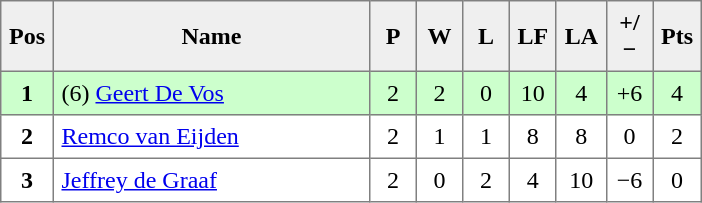<table style=border-collapse:collapse border=1 cellspacing=0 cellpadding=5>
<tr align=center bgcolor=#efefef>
<th width=20>Pos</th>
<th width=200>Name</th>
<th width=20>P</th>
<th width=20>W</th>
<th width=20>L</th>
<th width=20>LF</th>
<th width=20>LA</th>
<th width=20>+/−</th>
<th width=20>Pts</th>
</tr>
<tr align=center style="background: #ccffcc;">
<td><strong>1</strong></td>
<td align="left"> (6) <a href='#'>Geert De Vos</a></td>
<td>2</td>
<td>2</td>
<td>0</td>
<td>10</td>
<td>4</td>
<td>+6</td>
<td>4</td>
</tr>
<tr align=center>
<td><strong>2</strong></td>
<td align="left"> <a href='#'>Remco van Eijden</a></td>
<td>2</td>
<td>1</td>
<td>1</td>
<td>8</td>
<td>8</td>
<td>0</td>
<td>2</td>
</tr>
<tr align=center>
<td><strong>3</strong></td>
<td align="left"> <a href='#'>Jeffrey de Graaf</a></td>
<td>2</td>
<td>0</td>
<td>2</td>
<td>4</td>
<td>10</td>
<td>−6</td>
<td>0</td>
</tr>
</table>
